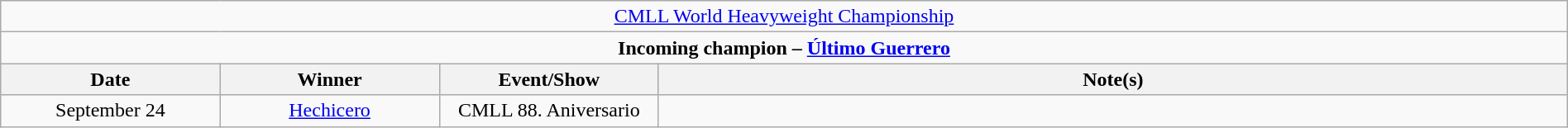<table class="wikitable" style="text-align:center; width:100%;">
<tr>
<td colspan="4" style="text-align: center;"><a href='#'>CMLL World Heavyweight Championship</a></td>
</tr>
<tr>
<td colspan="4" style="text-align: center;"><strong>Incoming champion – <a href='#'>Último Guerrero</a></strong></td>
</tr>
<tr>
<th width=14%>Date</th>
<th width=14%>Winner</th>
<th width=14%>Event/Show</th>
<th width=58%>Note(s)</th>
</tr>
<tr>
<td>September 24</td>
<td><a href='#'>Hechicero</a></td>
<td>CMLL 88. Aniversario</td>
<td></td>
</tr>
</table>
